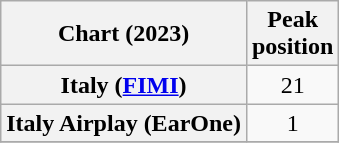<table class="wikitable sortable plainrowheaders" style="text-align:center;">
<tr>
<th>Chart (2023)</th>
<th>Peak<br>position</th>
</tr>
<tr>
<th scope="row">Italy (<a href='#'>FIMI</a>)</th>
<td>21</td>
</tr>
<tr>
<th scope="row">Italy Airplay (EarOne)</th>
<td>1</td>
</tr>
<tr>
</tr>
</table>
